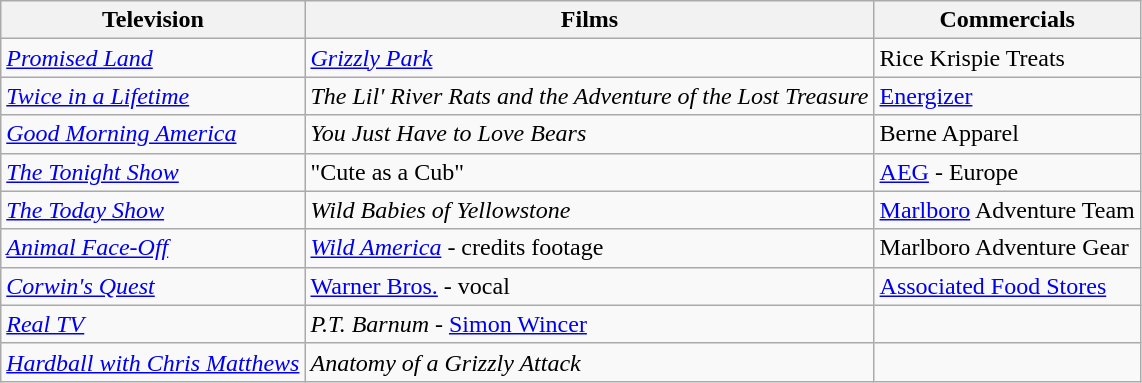<table class="wikitable">
<tr>
<th>Television</th>
<th>Films</th>
<th>Commercials</th>
</tr>
<tr>
<td><em><a href='#'>Promised Land</a></em></td>
<td><em><a href='#'>Grizzly Park</a></em></td>
<td>Rice Krispie Treats</td>
</tr>
<tr>
<td><em><a href='#'>Twice in a Lifetime</a></em></td>
<td><em>The Lil' River Rats and the Adventure of the Lost Treasure</em></td>
<td><a href='#'>Energizer</a></td>
</tr>
<tr>
<td><em><a href='#'>Good Morning America</a></em></td>
<td><em>You Just Have to Love Bears</em></td>
<td>Berne Apparel</td>
</tr>
<tr>
<td><em><a href='#'>The Tonight Show</a></em></td>
<td>"Cute as a Cub"</td>
<td><a href='#'>AEG</a> - Europe</td>
</tr>
<tr>
<td><em><a href='#'>The Today Show</a></em></td>
<td><em>Wild Babies of Yellowstone</em></td>
<td><a href='#'>Marlboro</a> Adventure Team</td>
</tr>
<tr>
<td><em><a href='#'>Animal Face-Off</a></em></td>
<td><em><a href='#'>Wild America</a></em> - credits footage</td>
<td>Marlboro Adventure Gear</td>
</tr>
<tr>
<td><em><a href='#'>Corwin's Quest</a></em></td>
<td><a href='#'>Warner Bros.</a> - vocal</td>
<td><a href='#'>Associated Food Stores</a></td>
</tr>
<tr>
<td><em><a href='#'>Real TV</a></em></td>
<td><em>P.T. Barnum</em> - <a href='#'>Simon Wincer</a></td>
<td></td>
</tr>
<tr>
<td><em><a href='#'>Hardball with Chris Matthews</a></em></td>
<td><em>Anatomy of a Grizzly Attack</em></td>
<td></td>
</tr>
</table>
